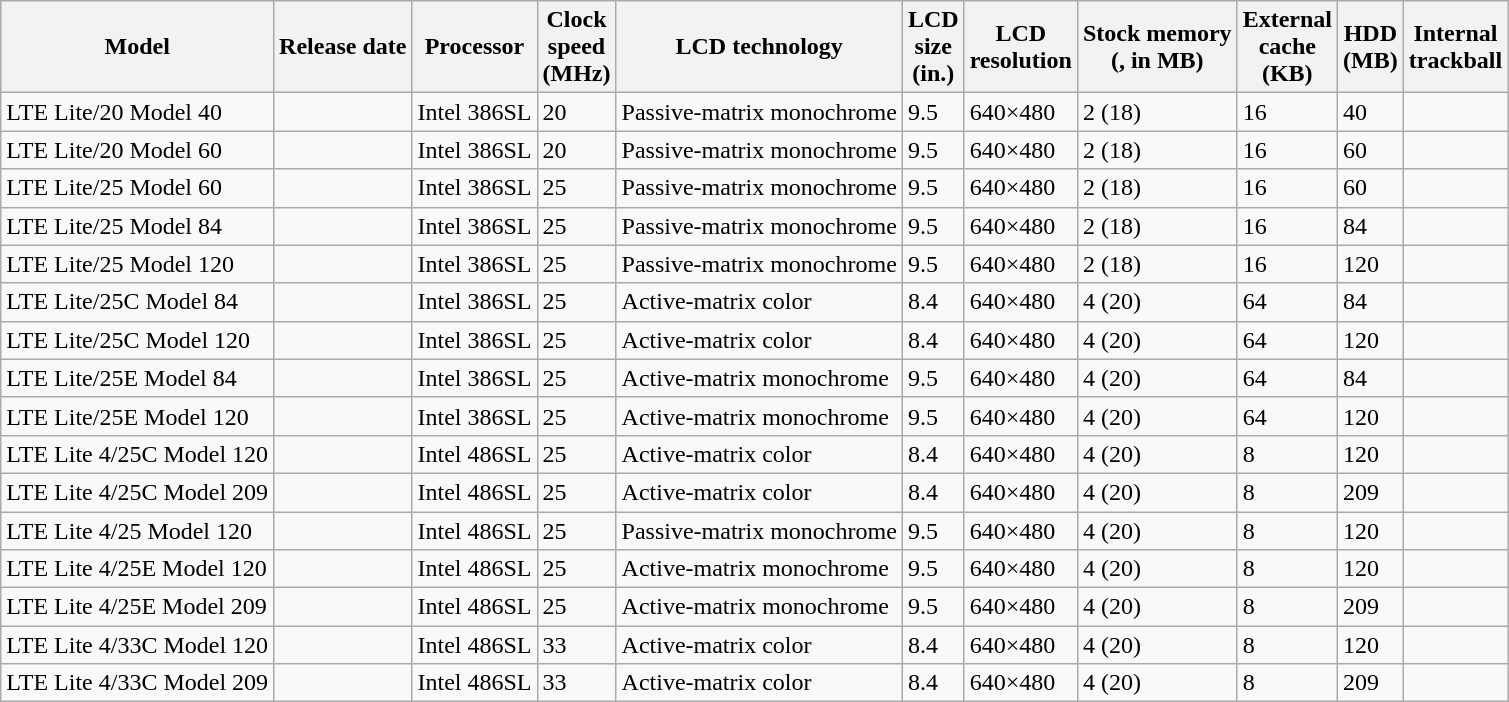<table class="wikitable sortable">
<tr>
<th scope="col" style="min-width: 150px">Model</th>
<th>Release date</th>
<th>Processor</th>
<th>Clock<br>speed<br>(MHz)</th>
<th>LCD technology</th>
<th>LCD <br>size<br>(in.)</th>
<th>LCD <br>resolution</th>
<th>Stock memory<br>(, in MB)</th>
<th>External<br>cache<br>(KB)</th>
<th>HDD<br>(MB)</th>
<th>Internal<br>trackball</th>
</tr>
<tr>
<td>LTE Lite/20 Model 40</td>
<td></td>
<td>Intel 386SL</td>
<td>20</td>
<td>Passive-matrix monochrome</td>
<td>9.5</td>
<td>640×480</td>
<td>2 (18)</td>
<td>16</td>
<td>40</td>
<td></td>
</tr>
<tr>
<td>LTE Lite/20 Model 60</td>
<td></td>
<td>Intel 386SL</td>
<td>20</td>
<td>Passive-matrix monochrome</td>
<td>9.5</td>
<td>640×480</td>
<td>2 (18)</td>
<td>16</td>
<td>60</td>
<td></td>
</tr>
<tr>
<td>LTE Lite/25 Model 60</td>
<td></td>
<td>Intel 386SL</td>
<td>25</td>
<td>Passive-matrix monochrome</td>
<td>9.5</td>
<td>640×480</td>
<td>2 (18)</td>
<td>16</td>
<td>60</td>
<td></td>
</tr>
<tr>
<td>LTE Lite/25 Model 84</td>
<td></td>
<td>Intel 386SL</td>
<td>25</td>
<td>Passive-matrix monochrome</td>
<td>9.5</td>
<td>640×480</td>
<td>2 (18)</td>
<td>16</td>
<td>84</td>
<td></td>
</tr>
<tr>
<td>LTE Lite/25 Model 120</td>
<td></td>
<td>Intel 386SL</td>
<td>25</td>
<td>Passive-matrix monochrome</td>
<td>9.5</td>
<td>640×480</td>
<td>2 (18)</td>
<td>16</td>
<td>120</td>
<td></td>
</tr>
<tr>
<td>LTE Lite/25C Model 84</td>
<td></td>
<td>Intel 386SL</td>
<td>25</td>
<td>Active-matrix color</td>
<td>8.4</td>
<td>640×480</td>
<td>4 (20)</td>
<td>64</td>
<td>84</td>
<td></td>
</tr>
<tr>
<td>LTE Lite/25C Model 120</td>
<td></td>
<td>Intel 386SL</td>
<td>25</td>
<td>Active-matrix color</td>
<td>8.4</td>
<td>640×480</td>
<td>4 (20)</td>
<td>64</td>
<td>120</td>
<td></td>
</tr>
<tr>
<td>LTE Lite/25E Model 84</td>
<td></td>
<td>Intel 386SL</td>
<td>25</td>
<td>Active-matrix monochrome</td>
<td>9.5</td>
<td>640×480</td>
<td>4 (20)</td>
<td>64</td>
<td>84</td>
<td></td>
</tr>
<tr>
<td>LTE Lite/25E Model 120</td>
<td></td>
<td>Intel 386SL</td>
<td>25</td>
<td>Active-matrix monochrome</td>
<td>9.5</td>
<td>640×480</td>
<td>4 (20)</td>
<td>64</td>
<td>120</td>
<td></td>
</tr>
<tr>
<td>LTE Lite 4/25C Model 120</td>
<td></td>
<td>Intel 486SL</td>
<td>25</td>
<td>Active-matrix color</td>
<td>8.4</td>
<td>640×480</td>
<td>4 (20)</td>
<td>8</td>
<td>120</td>
<td></td>
</tr>
<tr>
<td>LTE Lite 4/25C Model 209</td>
<td></td>
<td>Intel 486SL</td>
<td>25</td>
<td>Active-matrix color</td>
<td>8.4</td>
<td>640×480</td>
<td>4 (20)</td>
<td>8</td>
<td>209</td>
<td></td>
</tr>
<tr>
<td>LTE Lite 4/25 Model 120</td>
<td></td>
<td>Intel 486SL</td>
<td>25</td>
<td>Passive-matrix monochrome</td>
<td>9.5</td>
<td>640×480</td>
<td>4 (20)</td>
<td>8</td>
<td>120</td>
<td></td>
</tr>
<tr>
<td>LTE Lite 4/25E Model 120</td>
<td></td>
<td>Intel 486SL</td>
<td>25</td>
<td>Active-matrix monochrome</td>
<td>9.5</td>
<td>640×480</td>
<td>4 (20)</td>
<td>8</td>
<td>120</td>
<td></td>
</tr>
<tr>
<td>LTE Lite 4/25E Model 209</td>
<td></td>
<td>Intel 486SL</td>
<td>25</td>
<td>Active-matrix monochrome</td>
<td>9.5</td>
<td>640×480</td>
<td>4 (20)</td>
<td>8</td>
<td>209</td>
<td></td>
</tr>
<tr>
<td>LTE Lite 4/33C Model 120</td>
<td></td>
<td>Intel 486SL</td>
<td>33</td>
<td>Active-matrix color</td>
<td>8.4</td>
<td>640×480</td>
<td>4 (20)</td>
<td>8</td>
<td>120</td>
<td></td>
</tr>
<tr>
<td>LTE Lite 4/33C Model 209</td>
<td></td>
<td>Intel 486SL</td>
<td>33</td>
<td>Active-matrix color</td>
<td>8.4</td>
<td>640×480</td>
<td>4 (20)</td>
<td>8</td>
<td>209</td>
<td></td>
</tr>
</table>
